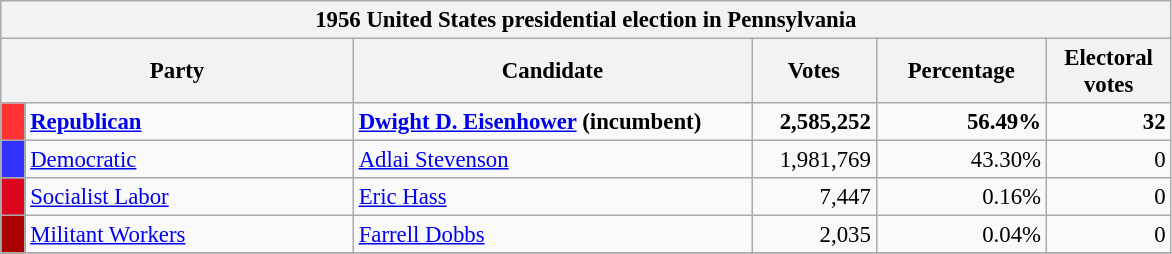<table class="wikitable" style="font-size: 95%;">
<tr>
<th colspan="6">1956 United States presidential election in Pennsylvania</th>
</tr>
<tr>
<th colspan="2" style="width: 15em">Party</th>
<th style="width: 17em">Candidate</th>
<th style="width: 5em">Votes</th>
<th style="width: 7em">Percentage</th>
<th style="width: 5em">Electoral votes</th>
</tr>
<tr>
<th style="background-color:#FF3333; width: 3px"></th>
<td style="width: 130px"><strong><a href='#'>Republican</a></strong></td>
<td><strong><a href='#'>Dwight D. Eisenhower</a> (incumbent)</strong></td>
<td align="right"><strong>2,585,252</strong></td>
<td align="right"><strong>56.49%</strong></td>
<td align="right"><strong>32</strong></td>
</tr>
<tr>
<th style="background-color:#3333FF; width: 3px"></th>
<td style="width: 130px"><a href='#'>Democratic</a></td>
<td><a href='#'>Adlai Stevenson</a></td>
<td align="right">1,981,769</td>
<td align="right">43.30%</td>
<td align="right">0</td>
</tr>
<tr>
<th style="background-color:#DD051D; width: 3px"></th>
<td style="width: 130px"><a href='#'>Socialist Labor</a></td>
<td><a href='#'>Eric Hass</a></td>
<td align="right">7,447</td>
<td align="right">0.16%</td>
<td align="right">0</td>
</tr>
<tr>
<th style="background-color:#AA0000; width: 3px"></th>
<td style="width: 130px"><a href='#'>Militant Workers</a></td>
<td><a href='#'>Farrell Dobbs</a></td>
<td align="right">2,035</td>
<td align="right">0.04%</td>
<td align="right">0</td>
</tr>
<tr>
</tr>
</table>
